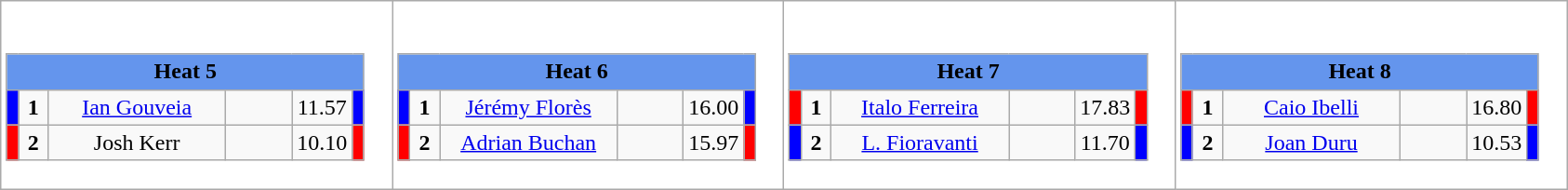<table class="wikitable" style="background:#fff;">
<tr>
<td><div><br><table class="wikitable">
<tr>
<td colspan="6"  style="text-align:center; background:#6495ed;"><strong>Heat 5</strong></td>
</tr>
<tr>
<td style="width:01px; background: #00f;"></td>
<td style="width:14px; text-align:center;"><strong>1</strong></td>
<td style="width:120px; text-align:center;"><a href='#'>Ian Gouveia</a></td>
<td style="width:40px; text-align:center;"></td>
<td style="width:20px; text-align:center;">11.57</td>
<td style="width:01px; background: #00f;"></td>
</tr>
<tr>
<td style="width:01px; background: #f00;"></td>
<td style="width:14px; text-align:center;"><strong>2</strong></td>
<td style="width:120px; text-align:center;">Josh Kerr</td>
<td style="width:40px; text-align:center;"></td>
<td style="width:20px; text-align:center;">10.10</td>
<td style="width:01px; background: #f00;"></td>
</tr>
</table>
</div></td>
<td><div><br><table class="wikitable">
<tr>
<td colspan="6"  style="text-align:center; background:#6495ed;"><strong>Heat 6</strong></td>
</tr>
<tr>
<td style="width:01px; background: #00f;"></td>
<td style="width:14px; text-align:center;"><strong>1</strong></td>
<td style="width:120px; text-align:center;"><a href='#'>Jérémy Florès</a></td>
<td style="width:40px; text-align:center;"></td>
<td style="width:20px; text-align:center;">16.00</td>
<td style="width:01px; background: #00f;"></td>
</tr>
<tr>
<td style="width:01px; background: #f00;"></td>
<td style="width:14px; text-align:center;"><strong>2</strong></td>
<td style="width:120px; text-align:center;"><a href='#'>Adrian Buchan</a></td>
<td style="width:40px; text-align:center;"></td>
<td style="width:20px; text-align:center;">15.97</td>
<td style="width:01px; background: #f00;"></td>
</tr>
</table>
</div></td>
<td><div><br><table class="wikitable">
<tr>
<td colspan="6"  style="text-align:center; background:#6495ed;"><strong>Heat 7</strong></td>
</tr>
<tr>
<td style="width:01px; background: #f00;"></td>
<td style="width:14px; text-align:center;"><strong>1</strong></td>
<td style="width:120px; text-align:center;"><a href='#'>Italo Ferreira</a></td>
<td style="width:40px; text-align:center;"></td>
<td style="width:20px; text-align:center;">17.83</td>
<td style="width:01px; background: #f00;"></td>
</tr>
<tr>
<td style="width:01px; background: #00f;"></td>
<td style="width:14px; text-align:center;"><strong>2</strong></td>
<td style="width:120px; text-align:center;"><a href='#'>L. Fioravanti</a></td>
<td style="width:40px; text-align:center;"></td>
<td style="width:20px; text-align:center;">11.70</td>
<td style="width:01px; background: #00f;"></td>
</tr>
</table>
</div></td>
<td><div><br><table class="wikitable">
<tr>
<td colspan="6"  style="text-align:center; background:#6495ed;"><strong>Heat 8</strong></td>
</tr>
<tr>
<td style="width:01px; background: #f00;"></td>
<td style="width:14px; text-align:center;"><strong>1</strong></td>
<td style="width:120px; text-align:center;"><a href='#'>Caio Ibelli</a></td>
<td style="width:40px; text-align:center;"></td>
<td style="width:20px; text-align:center;">16.80</td>
<td style="width:01px; background: #f00;"></td>
</tr>
<tr>
<td style="width:01px; background: #00f;"></td>
<td style="width:14px; text-align:center;"><strong>2</strong></td>
<td style="width:120px; text-align:center;"><a href='#'>Joan Duru</a></td>
<td style="width:40px; text-align:center;"></td>
<td style="width:20px; text-align:center;">10.53</td>
<td style="width:01px; background: #00f;"></td>
</tr>
</table>
</div></td>
</tr>
</table>
